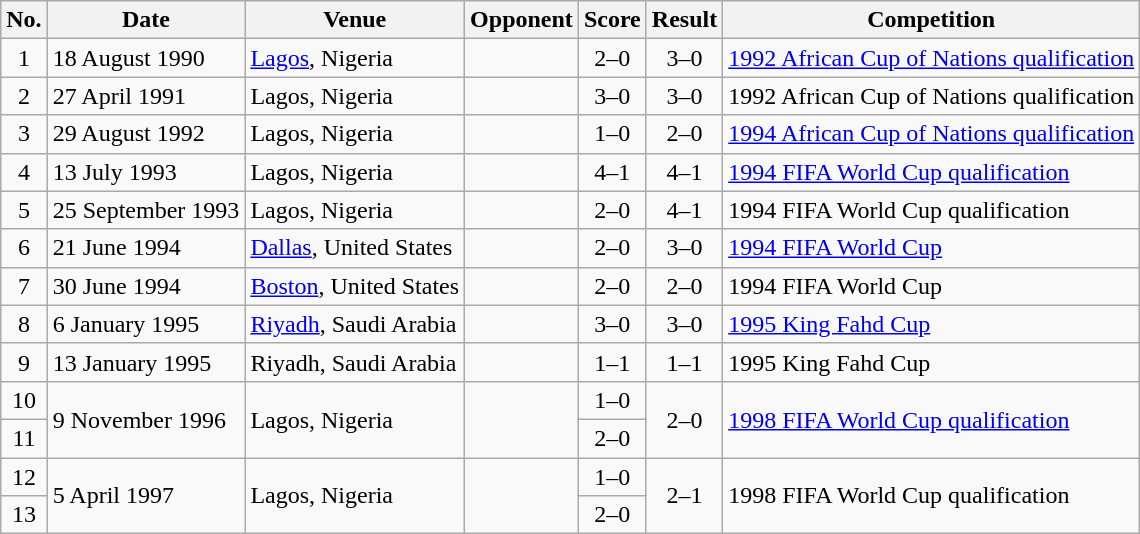<table class="wikitable sortable">
<tr>
<th scope="col">No.</th>
<th scope="col">Date</th>
<th scope="col">Venue</th>
<th scope="col">Opponent</th>
<th scope="col">Score</th>
<th scope="col">Result</th>
<th scope="col">Competition</th>
</tr>
<tr>
<td style="text-align:center">1</td>
<td>18 August 1990</td>
<td><a href='#'>Lagos</a>, Nigeria</td>
<td></td>
<td style="text-align:center">2–0</td>
<td style="text-align:center">3–0</td>
<td><a href='#'>1992 African Cup of Nations qualification</a></td>
</tr>
<tr>
<td style="text-align:center">2</td>
<td>27 April 1991</td>
<td>Lagos, Nigeria</td>
<td></td>
<td style="text-align:center">3–0</td>
<td style="text-align:center">3–0</td>
<td>1992 African Cup of Nations qualification</td>
</tr>
<tr>
<td style="text-align:center">3</td>
<td>29 August 1992</td>
<td>Lagos, Nigeria</td>
<td></td>
<td style="text-align:center">1–0</td>
<td style="text-align:center">2–0</td>
<td><a href='#'>1994 African Cup of Nations qualification</a></td>
</tr>
<tr>
<td style="text-align:center">4</td>
<td>13 July 1993</td>
<td>Lagos, Nigeria</td>
<td></td>
<td style="text-align:center">4–1</td>
<td style="text-align:center">4–1</td>
<td><a href='#'>1994 FIFA World Cup qualification</a></td>
</tr>
<tr>
<td style="text-align:center">5</td>
<td>25 September 1993</td>
<td>Lagos, Nigeria</td>
<td></td>
<td style="text-align:center">2–0</td>
<td style="text-align:center">4–1</td>
<td>1994 FIFA World Cup qualification</td>
</tr>
<tr>
<td style="text-align:center">6</td>
<td>21 June 1994</td>
<td><a href='#'>Dallas</a>, United States</td>
<td></td>
<td style="text-align:center">2–0</td>
<td style="text-align:center">3–0</td>
<td><a href='#'>1994 FIFA World Cup</a></td>
</tr>
<tr>
<td style="text-align:center">7</td>
<td>30 June 1994</td>
<td><a href='#'>Boston</a>, United States</td>
<td></td>
<td style="text-align:center">2–0</td>
<td style="text-align:center">2–0</td>
<td>1994 FIFA World Cup</td>
</tr>
<tr>
<td style="text-align:center">8</td>
<td>6 January 1995</td>
<td><a href='#'>Riyadh</a>, Saudi Arabia</td>
<td></td>
<td style="text-align:center">3–0</td>
<td style="text-align:center">3–0</td>
<td><a href='#'>1995 King Fahd Cup</a></td>
</tr>
<tr>
<td style="text-align:center">9</td>
<td>13 January 1995</td>
<td>Riyadh, Saudi Arabia</td>
<td></td>
<td style="text-align:center">1–1</td>
<td style="text-align:center">1–1 </td>
<td>1995 King Fahd Cup</td>
</tr>
<tr>
<td style="text-align:center">10</td>
<td rowspan="2">9 November 1996</td>
<td rowspan="2">Lagos, Nigeria</td>
<td rowspan="2"></td>
<td style="text-align:center">1–0</td>
<td rowspan="2" style="text-align:center">2–0</td>
<td rowspan="2"><a href='#'>1998 FIFA World Cup qualification</a></td>
</tr>
<tr>
<td style="text-align:center">11</td>
<td style="text-align:center">2–0</td>
</tr>
<tr>
<td style="text-align:center">12</td>
<td rowspan="2">5 April 1997</td>
<td rowspan="2">Lagos, Nigeria</td>
<td rowspan="2"></td>
<td style="text-align:center">1–0</td>
<td rowspan="2" style="text-align:center">2–1</td>
<td rowspan="2">1998 FIFA World Cup qualification</td>
</tr>
<tr>
<td style="text-align:center">13</td>
<td style="text-align:center">2–0</td>
</tr>
</table>
